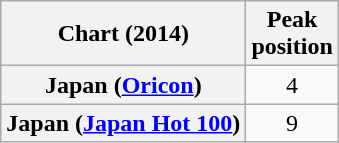<table class="wikitable sortable plainrowheaders" style="text-align:center">
<tr>
<th scope="col">Chart (2014)</th>
<th scope="col">Peak<br>position</th>
</tr>
<tr>
<th scope="row">Japan (<a href='#'>Oricon</a>)</th>
<td>4</td>
</tr>
<tr>
<th scope="row">Japan (<a href='#'>Japan Hot 100</a>)</th>
<td>9</td>
</tr>
</table>
